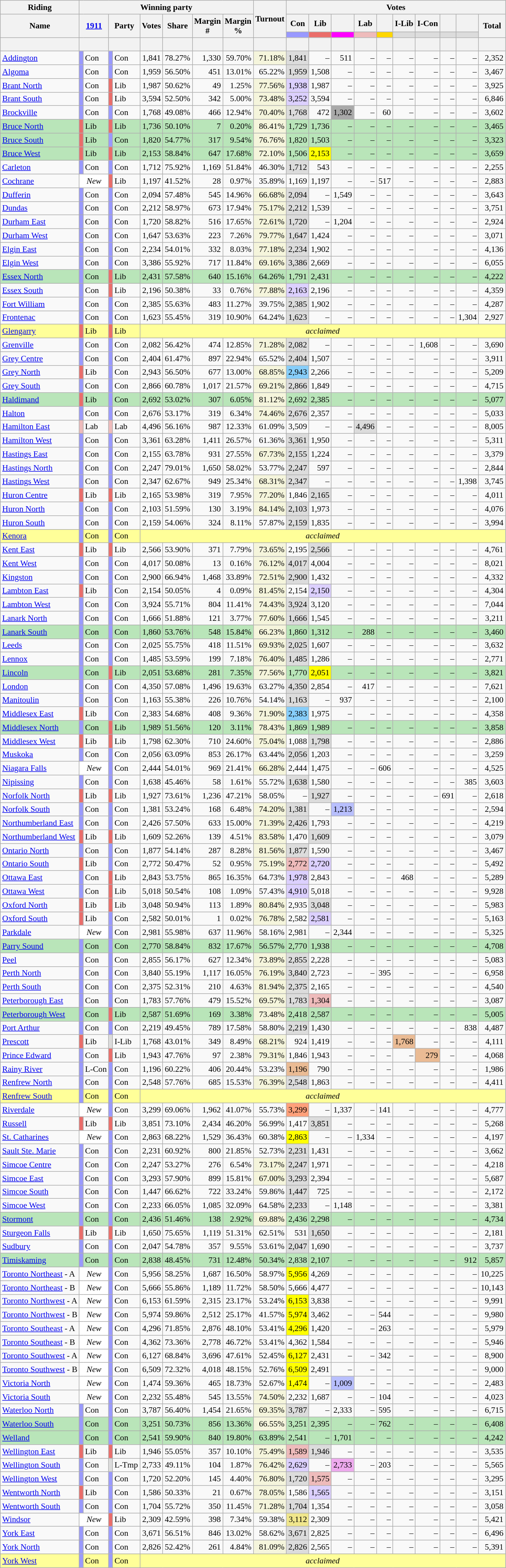<table class="wikitable sortable mw-collapsible" style="text-align:right; font-size:90%">
<tr>
<th scope="col">Riding</th>
<th scope="col" colspan="8">Winning party</th>
<th rowspan="3" scope="col">Turnout<br></th>
<th scope="col" colspan="10">Votes</th>
</tr>
<tr>
<th rowspan="2" scope="col">Name</th>
<th colspan="2" rowspan="2" scope="col"><strong><a href='#'>1911</a></strong></th>
<th colspan="2" rowspan="2" scope="col">Party</th>
<th rowspan="2" scope="col">Votes</th>
<th rowspan="2" scope="col">Share</th>
<th rowspan="2" scope="col">Margin<br>#</th>
<th rowspan="2" scope="col">Margin<br>%</th>
<th scope="col">Con</th>
<th scope="col">Lib</th>
<th scope="col"></th>
<th scope="col">Lab</th>
<th scope="col"></th>
<th scope="col">I-Lib</th>
<th scope="col">I-Con</th>
<th scope="col"></th>
<th scope="col"></th>
<th rowspan="2" scope="col">Total</th>
</tr>
<tr>
<th scope="col" style="background-color:#9999FF;"></th>
<th scope="col" style="background-color:#EA6D6A;"></th>
<th scope="col" style="background-color:#FF00FF;"></th>
<th scope="col" style="background-color:#EEBBBB;"></th>
<th scope="col" style="background-color:#FFD700;"></th>
<th scope="col" style="background-color:#DCDCDC;"></th>
<th scope="col" style="background-color:#DCDCDC;"></th>
<th scope="col" style="background-color:#DCDCDC;"></th>
<th scope="col" style="background-color:#DCDCDC;"></th>
</tr>
<tr>
<th> </th>
<th colspan="2"></th>
<th colspan="2"></th>
<th></th>
<th></th>
<th></th>
<th></th>
<th></th>
<th></th>
<th></th>
<th></th>
<th></th>
<th></th>
<th></th>
<th></th>
<th></th>
<th></th>
<th></th>
</tr>
<tr>
<td style="text-align:left;"><a href='#'>Addington</a></td>
<td style="background-color:#9999FF;"></td>
<td style="text-align:left;">Con</td>
<td style="background-color:#9999FF;"></td>
<td style="text-align:left;">Con</td>
<td>1,841</td>
<td>78.27%</td>
<td>1,330</td>
<td>59.70%</td>
<td style="background-color:#F5F5DC;">71.18%</td>
<td style="background-color:#DCDCDC;">1,841</td>
<td>–</td>
<td>511</td>
<td>–</td>
<td>–</td>
<td>–</td>
<td>–</td>
<td>–</td>
<td>–</td>
<td>2,352</td>
</tr>
<tr>
<td style="text-align:left;"><a href='#'>Algoma</a></td>
<td style="background-color:#9999FF;"></td>
<td style="text-align:left;">Con</td>
<td style="background-color:#9999FF;"></td>
<td style="text-align:left;">Con</td>
<td>1,959</td>
<td>56.50%</td>
<td>451</td>
<td>13.01%</td>
<td>65.22%</td>
<td style="background-color:#DCDCDC;">1,959</td>
<td>1,508</td>
<td>–</td>
<td>–</td>
<td>–</td>
<td>–</td>
<td>–</td>
<td>–</td>
<td>–</td>
<td>3,467</td>
</tr>
<tr>
<td style="text-align:left;"><a href='#'>Brant North</a></td>
<td style="background-color:#9999FF;"></td>
<td style="text-align:left;">Con</td>
<td style="background-color:#EA6D6A;"></td>
<td style="text-align:left;">Lib</td>
<td>1,987</td>
<td>50.62%</td>
<td>49</td>
<td>1.25%</td>
<td style="background-color:#F5F5DC;">77.56%</td>
<td style="background-color:#DCD0FF;">1,938</td>
<td>1,987</td>
<td>–</td>
<td>–</td>
<td>–</td>
<td>–</td>
<td>–</td>
<td>–</td>
<td>–</td>
<td>3,925</td>
</tr>
<tr>
<td style="text-align:left;"><a href='#'>Brant South</a></td>
<td style="background-color:#9999FF;"></td>
<td style="text-align:left;">Con</td>
<td style="background-color:#EA6D6A;"></td>
<td style="text-align:left;">Lib</td>
<td>3,594</td>
<td>52.50%</td>
<td>342</td>
<td>5.00%</td>
<td style="background-color:#F5F5DC;">73.48%</td>
<td style="background-color:#DCD0FF;">3,252</td>
<td>3,594</td>
<td>–</td>
<td>–</td>
<td>–</td>
<td>–</td>
<td>–</td>
<td>–</td>
<td>–</td>
<td>6,846</td>
</tr>
<tr>
<td style="text-align:left;"><a href='#'>Brockville</a></td>
<td style="background-color:#9999FF;"></td>
<td style="text-align:left;">Con</td>
<td style="background-color:#9999FF;"></td>
<td style="text-align:left;">Con</td>
<td>1,768</td>
<td>49.08%</td>
<td>466</td>
<td>12.94%</td>
<td style="background-color:#F5F5DC;">70.40%</td>
<td style="background-color:#DCDCDC;">1,768</td>
<td>472</td>
<td style="background-color:#A9A9A9;">1,302</td>
<td>–</td>
<td>60</td>
<td>–</td>
<td>–</td>
<td>–</td>
<td>–</td>
<td>3,602</td>
</tr>
<tr style="background-color:#B9E5B9;">
<td style="text-align:left;"><a href='#'>Bruce North</a></td>
<td style="background-color:#EA6D6A;"></td>
<td style="text-align:left;">Lib</td>
<td style="background-color:#EA6D6A;"></td>
<td style="text-align:left;">Lib</td>
<td>1,736</td>
<td>50.10%</td>
<td>7</td>
<td>0.20%</td>
<td style="background-color:#F5F5DC;">86.41%</td>
<td>1,729</td>
<td>1,736</td>
<td>–</td>
<td>–</td>
<td>–</td>
<td>–</td>
<td>–</td>
<td>–</td>
<td>–</td>
<td>3,465</td>
</tr>
<tr style="background-color:#B9E5B9;">
<td style="text-align:left;"><a href='#'>Bruce South</a></td>
<td style="background-color:#EA6D6A;"></td>
<td style="text-align:left;">Lib</td>
<td style="background-color:#9999FF;"></td>
<td style="text-align:left;">Con</td>
<td>1,820</td>
<td>54.77%</td>
<td>317</td>
<td>9.54%</td>
<td style="background-color:#F5F5DC;">76.76%</td>
<td>1,820</td>
<td>1,503</td>
<td>–</td>
<td>–</td>
<td>–</td>
<td>–</td>
<td>–</td>
<td>–</td>
<td>–</td>
<td>3,323</td>
</tr>
<tr style="background-color:#B9E5B9;">
<td style="text-align:left;"><a href='#'>Bruce West</a></td>
<td style="background-color:#EA6D6A;"></td>
<td style="text-align:left;">Lib</td>
<td style="background-color:#EA6D6A;"></td>
<td style="text-align:left;">Lib</td>
<td>2,153</td>
<td>58.84%</td>
<td>647</td>
<td>17.68%</td>
<td style="background-color:#F5F5DC;">72.10%</td>
<td>1,506</td>
<td style="background-color:#FFFF00;">2,153</td>
<td>–</td>
<td>–</td>
<td>–</td>
<td>–</td>
<td>–</td>
<td>–</td>
<td>–</td>
<td>3,659</td>
</tr>
<tr>
<td style="text-align:left;"><a href='#'>Carleton</a></td>
<td style="background-color:#9999FF;"></td>
<td style="text-align:left;">Con</td>
<td style="background-color:#9999FF;"></td>
<td style="text-align:left;">Con</td>
<td>1,712</td>
<td>75.92%</td>
<td>1,169</td>
<td>51.84%</td>
<td>46.30%</td>
<td style="background-color:#DCDCDC;">1,712</td>
<td>543</td>
<td>–</td>
<td>–</td>
<td>–</td>
<td>–</td>
<td>–</td>
<td>–</td>
<td>–</td>
<td>2,255</td>
</tr>
<tr>
<td style="text-align:left;"><a href='#'>Cochrane</a></td>
<td colspan="2" style="background-color:#FFFFFF; text-align:center;"><em>New</em></td>
<td style="background-color:#EA6D6A;"></td>
<td style="text-align:left;">Lib</td>
<td>1,197</td>
<td>41.52%</td>
<td>28</td>
<td>0.97%</td>
<td>35.89%</td>
<td>1,169</td>
<td>1,197</td>
<td>–</td>
<td>–</td>
<td>517</td>
<td>–</td>
<td>–</td>
<td>–</td>
<td>–</td>
<td>2,883</td>
</tr>
<tr>
<td style="text-align:left;"><a href='#'>Dufferin</a></td>
<td style="background-color:#9999FF;"></td>
<td style="text-align:left;">Con</td>
<td style="background-color:#9999FF;"></td>
<td style="text-align:left;">Con</td>
<td>2,094</td>
<td>57.48%</td>
<td>545</td>
<td>14.96%</td>
<td style="background-color:#F5F5DC;">66.68%</td>
<td style="background-color:#DCDCDC;">2,094</td>
<td>–</td>
<td>1,549</td>
<td>–</td>
<td>–</td>
<td>–</td>
<td>–</td>
<td>–</td>
<td>–</td>
<td>3,643</td>
</tr>
<tr>
<td style="text-align:left;"><a href='#'>Dundas</a></td>
<td style="background-color:#9999FF;"></td>
<td style="text-align:left;">Con</td>
<td style="background-color:#9999FF;"></td>
<td style="text-align:left;">Con</td>
<td>2,212</td>
<td>58.97%</td>
<td>673</td>
<td>17.94%</td>
<td style="background-color:#F5F5DC;">75.17%</td>
<td style="background-color:#DCDCDC;">2,212</td>
<td>1,539</td>
<td>–</td>
<td>–</td>
<td>–</td>
<td>–</td>
<td>–</td>
<td>–</td>
<td>–</td>
<td>3,751</td>
</tr>
<tr>
<td style="text-align:left;"><a href='#'>Durham East</a></td>
<td style="background-color:#9999FF;"></td>
<td style="text-align:left;">Con</td>
<td style="background-color:#9999FF;"></td>
<td style="text-align:left;">Con</td>
<td>1,720</td>
<td>58.82%</td>
<td>516</td>
<td>17.65%</td>
<td style="background-color:#F5F5DC;">72.61%</td>
<td style="background-color:#DCDCDC;">1,720</td>
<td>–</td>
<td>1,204</td>
<td>–</td>
<td>–</td>
<td>–</td>
<td>–</td>
<td>–</td>
<td>–</td>
<td>2,924</td>
</tr>
<tr>
<td style="text-align:left;"><a href='#'>Durham West</a></td>
<td style="background-color:#9999FF;"></td>
<td style="text-align:left;">Con</td>
<td style="background-color:#9999FF;"></td>
<td style="text-align:left;">Con</td>
<td>1,647</td>
<td>53.63%</td>
<td>223</td>
<td>7.26%</td>
<td style="background-color:#F5F5DC;">79.77%</td>
<td style="background-color:#DCDCDC;">1,647</td>
<td>1,424</td>
<td>–</td>
<td>–</td>
<td>–</td>
<td>–</td>
<td>–</td>
<td>–</td>
<td>–</td>
<td>3,071</td>
</tr>
<tr>
<td style="text-align:left;"><a href='#'>Elgin East</a></td>
<td style="background-color:#9999FF;"></td>
<td style="text-align:left;">Con</td>
<td style="background-color:#9999FF;"></td>
<td style="text-align:left;">Con</td>
<td>2,234</td>
<td>54.01%</td>
<td>332</td>
<td>8.03%</td>
<td style="background-color:#F5F5DC;">77.18%</td>
<td style="background-color:#DCDCDC;">2,234</td>
<td>1,902</td>
<td>–</td>
<td>–</td>
<td>–</td>
<td>–</td>
<td>–</td>
<td>–</td>
<td>–</td>
<td>4,136</td>
</tr>
<tr>
<td style="text-align:left;"><a href='#'>Elgin West</a></td>
<td style="background-color:#9999FF;"></td>
<td style="text-align:left;">Con</td>
<td style="background-color:#9999FF;"></td>
<td style="text-align:left;">Con</td>
<td>3,386</td>
<td>55.92%</td>
<td>717</td>
<td>11.84%</td>
<td style="background-color:#F5F5DC;">69.16%</td>
<td style="background-color:#DCDCDC;">3,386</td>
<td>2,669</td>
<td>–</td>
<td>–</td>
<td>–</td>
<td>–</td>
<td>–</td>
<td>–</td>
<td>–</td>
<td>6,055</td>
</tr>
<tr style="background-color:#B9E5B9;">
<td style="text-align:left;"><a href='#'>Essex North</a></td>
<td style="background-color:#9999FF;"></td>
<td style="text-align:left;">Con</td>
<td style="background-color:#EA6D6A;"></td>
<td style="text-align:left;">Lib</td>
<td>2,431</td>
<td>57.58%</td>
<td>640</td>
<td>15.16%</td>
<td>64.26%</td>
<td>1,791</td>
<td>2,431</td>
<td>–</td>
<td>–</td>
<td>–</td>
<td>–</td>
<td>–</td>
<td>–</td>
<td>–</td>
<td>4,222</td>
</tr>
<tr>
<td style="text-align:left;"><a href='#'>Essex South</a></td>
<td style="background-color:#9999FF;"></td>
<td style="text-align:left;">Con</td>
<td style="background-color:#EA6D6A;"></td>
<td style="text-align:left;">Lib</td>
<td>2,196</td>
<td>50.38%</td>
<td>33</td>
<td>0.76%</td>
<td style="background-color:#F5F5DC;">77.88%</td>
<td style="background-color:#DCD0FF;">2,163</td>
<td>2,196</td>
<td>–</td>
<td>–</td>
<td>–</td>
<td>–</td>
<td>–</td>
<td>–</td>
<td>–</td>
<td>4,359</td>
</tr>
<tr>
<td style="text-align:left;"><a href='#'>Fort William</a></td>
<td style="background-color:#9999FF;"></td>
<td style="text-align:left;">Con</td>
<td style="background-color:#9999FF;"></td>
<td style="text-align:left;">Con</td>
<td>2,385</td>
<td>55.63%</td>
<td>483</td>
<td>11.27%</td>
<td>39.75%</td>
<td style="background-color:#DCDCDC;">2,385</td>
<td>1,902</td>
<td>–</td>
<td>–</td>
<td>–</td>
<td>–</td>
<td>–</td>
<td>–</td>
<td>–</td>
<td>4,287</td>
</tr>
<tr>
<td style="text-align:left;"><a href='#'>Frontenac</a></td>
<td style="background-color:#9999FF;"></td>
<td style="text-align:left;">Con</td>
<td style="background-color:#9999FF;"></td>
<td style="text-align:left;">Con</td>
<td>1,623</td>
<td>55.45%</td>
<td>319</td>
<td>10.90%</td>
<td>64.24%</td>
<td style="background-color:#DCDCDC;">1,623</td>
<td>–</td>
<td>–</td>
<td>–</td>
<td>–</td>
<td>–</td>
<td>–</td>
<td>–</td>
<td>1,304</td>
<td>2,927</td>
</tr>
<tr style="background-color:#FFFF99;">
<td style="text-align:left;"><a href='#'>Glengarry</a></td>
<td style="background-color:#EA6D6A;"></td>
<td style="text-align:left;">Lib</td>
<td style="background-color:#EA6D6A;"></td>
<td style="text-align:left;">Lib</td>
<td colspan="15" style="text-align:center;"><em>acclaimed</em></td>
</tr>
<tr>
<td style="text-align:left;"><a href='#'>Grenville</a></td>
<td style="background-color:#9999FF;"></td>
<td style="text-align:left;">Con</td>
<td style="background-color:#9999FF;"></td>
<td style="text-align:left;">Con</td>
<td>2,082</td>
<td>56.42%</td>
<td>474</td>
<td>12.85%</td>
<td style="background-color:#F5F5DC;">71.28%</td>
<td style="background-color:#DCDCDC;">2,082</td>
<td>–</td>
<td>–</td>
<td>–</td>
<td>–</td>
<td>–</td>
<td>1,608</td>
<td>–</td>
<td>–</td>
<td>3,690</td>
</tr>
<tr>
<td style="text-align:left;"><a href='#'>Grey Centre</a></td>
<td style="background-color:#9999FF;"></td>
<td style="text-align:left;">Con</td>
<td style="background-color:#9999FF;"></td>
<td style="text-align:left;">Con</td>
<td>2,404</td>
<td>61.47%</td>
<td>897</td>
<td>22.94%</td>
<td>65.52%</td>
<td style="background-color:#DCDCDC;">2,404</td>
<td>1,507</td>
<td>–</td>
<td>–</td>
<td>–</td>
<td>–</td>
<td>–</td>
<td>–</td>
<td>–</td>
<td>3,911</td>
</tr>
<tr>
<td style="text-align:left;"><a href='#'>Grey North</a></td>
<td style="background-color:#EA6D6A;"></td>
<td style="text-align:left;">Lib</td>
<td style="background-color:#9999FF;"></td>
<td style="text-align:left;">Con</td>
<td>2,943</td>
<td>56.50%</td>
<td>677</td>
<td>13.00%</td>
<td style="background-color:#F5F5DC;">68.85%</td>
<td style="background-color:#87CEFA;">2,943</td>
<td>2,266</td>
<td>–</td>
<td>–</td>
<td>–</td>
<td>–</td>
<td>–</td>
<td>–</td>
<td>–</td>
<td>5,209</td>
</tr>
<tr>
<td style="text-align:left;"><a href='#'>Grey South</a></td>
<td style="background-color:#9999FF;"></td>
<td style="text-align:left;">Con</td>
<td style="background-color:#9999FF;"></td>
<td style="text-align:left;">Con</td>
<td>2,866</td>
<td>60.78%</td>
<td>1,017</td>
<td>21.57%</td>
<td style="background-color:#F5F5DC;">69.21%</td>
<td style="background-color:#DCDCDC;">2,866</td>
<td>1,849</td>
<td>–</td>
<td>–</td>
<td>–</td>
<td>–</td>
<td>–</td>
<td>–</td>
<td>–</td>
<td>4,715</td>
</tr>
<tr style="background-color:#B9E5B9;">
<td style="text-align:left;"><a href='#'>Haldimand</a></td>
<td style="background-color:#EA6D6A;"></td>
<td style="text-align:left;">Lib</td>
<td style="background-color:#9999FF;"></td>
<td style="text-align:left;">Con</td>
<td>2,692</td>
<td>53.02%</td>
<td>307</td>
<td>6.05%</td>
<td style="background-color:#F5F5DC;">81.12%</td>
<td>2,692</td>
<td>2,385</td>
<td>–</td>
<td>–</td>
<td>–</td>
<td>–</td>
<td>–</td>
<td>–</td>
<td>–</td>
<td>5,077</td>
</tr>
<tr>
<td style="text-align:left;"><a href='#'>Halton</a></td>
<td style="background-color:#9999FF;"></td>
<td style="text-align:left;">Con</td>
<td style="background-color:#9999FF;"></td>
<td style="text-align:left;">Con</td>
<td>2,676</td>
<td>53.17%</td>
<td>319</td>
<td>6.34%</td>
<td style="background-color:#F5F5DC;">74.46%</td>
<td style="background-color:#DCDCDC;">2,676</td>
<td>2,357</td>
<td>–</td>
<td>–</td>
<td>–</td>
<td>–</td>
<td>–</td>
<td>–</td>
<td>–</td>
<td>5,033</td>
</tr>
<tr>
<td style="text-align:left;"><a href='#'>Hamilton East</a></td>
<td style="background-color:#EEBBBB;"></td>
<td style="text-align:left;">Lab</td>
<td style="background-color:#EEBBBB;"></td>
<td style="text-align:left;">Lab</td>
<td>4,496</td>
<td>56.16%</td>
<td>987</td>
<td>12.33%</td>
<td>61.09%</td>
<td>3,509</td>
<td>–</td>
<td>–</td>
<td style="background-color:#DCDCDC;">4,496</td>
<td>–</td>
<td>–</td>
<td>–</td>
<td>–</td>
<td>–</td>
<td>8,005</td>
</tr>
<tr>
<td style="text-align:left;"><a href='#'>Hamilton West</a></td>
<td style="background-color:#9999FF;"></td>
<td style="text-align:left;">Con</td>
<td style="background-color:#9999FF;"></td>
<td style="text-align:left;">Con</td>
<td>3,361</td>
<td>63.28%</td>
<td>1,411</td>
<td>26.57%</td>
<td>61.36%</td>
<td style="background-color:#DCDCDC;">3,361</td>
<td>1,950</td>
<td>–</td>
<td>–</td>
<td>–</td>
<td>–</td>
<td>–</td>
<td>–</td>
<td>–</td>
<td>5,311</td>
</tr>
<tr>
<td style="text-align:left;"><a href='#'>Hastings East</a></td>
<td style="background-color:#9999FF;"></td>
<td style="text-align:left;">Con</td>
<td style="background-color:#9999FF;"></td>
<td style="text-align:left;">Con</td>
<td>2,155</td>
<td>63.78%</td>
<td>931</td>
<td>27.55%</td>
<td style="background-color:#F5F5DC;">67.73%</td>
<td style="background-color:#DCDCDC;">2,155</td>
<td>1,224</td>
<td>–</td>
<td>–</td>
<td>–</td>
<td>–</td>
<td>–</td>
<td>–</td>
<td>–</td>
<td>3,379</td>
</tr>
<tr>
<td style="text-align:left;"><a href='#'>Hastings North</a></td>
<td style="background-color:#9999FF;"></td>
<td style="text-align:left;">Con</td>
<td style="background-color:#9999FF;"></td>
<td style="text-align:left;">Con</td>
<td>2,247</td>
<td>79.01%</td>
<td>1,650</td>
<td>58.02%</td>
<td>53.77%</td>
<td style="background-color:#DCDCDC;">2,247</td>
<td>597</td>
<td>–</td>
<td>–</td>
<td>–</td>
<td>–</td>
<td>–</td>
<td>–</td>
<td>–</td>
<td>2,844</td>
</tr>
<tr>
<td style="text-align:left;"><a href='#'>Hastings West</a></td>
<td style="background-color:#9999FF;"></td>
<td style="text-align:left;">Con</td>
<td style="background-color:#9999FF;"></td>
<td style="text-align:left;">Con</td>
<td>2,347</td>
<td>62.67%</td>
<td>949</td>
<td>25.34%</td>
<td style="background-color:#F5F5DC;">68.31%</td>
<td style="background-color:#DCDCDC;">2,347</td>
<td>–</td>
<td>–</td>
<td>–</td>
<td>–</td>
<td>–</td>
<td>–</td>
<td>–</td>
<td>1,398</td>
<td>3,745</td>
</tr>
<tr>
<td style="text-align:left;"><a href='#'>Huron Centre</a></td>
<td style="background-color:#EA6D6A;"></td>
<td style="text-align:left;">Lib</td>
<td style="background-color:#EA6D6A;"></td>
<td style="text-align:left;">Lib</td>
<td>2,165</td>
<td>53.98%</td>
<td>319</td>
<td>7.95%</td>
<td style="background-color:#F5F5DC;">77.20%</td>
<td>1,846</td>
<td style="background-color:#DCDCDC;">2,165</td>
<td>–</td>
<td>–</td>
<td>–</td>
<td>–</td>
<td>–</td>
<td>–</td>
<td>–</td>
<td>4,011</td>
</tr>
<tr>
<td style="text-align:left;"><a href='#'>Huron North</a></td>
<td style="background-color:#9999FF;"></td>
<td style="text-align:left;">Con</td>
<td style="background-color:#9999FF;"></td>
<td style="text-align:left;">Con</td>
<td>2,103</td>
<td>51.59%</td>
<td>130</td>
<td>3.19%</td>
<td style="background-color:#F5F5DC;">84.14%</td>
<td style="background-color:#DCDCDC;">2,103</td>
<td>1,973</td>
<td>–</td>
<td>–</td>
<td>–</td>
<td>–</td>
<td>–</td>
<td>–</td>
<td>–</td>
<td>4,076</td>
</tr>
<tr>
<td style="text-align:left;"><a href='#'>Huron South</a></td>
<td style="background-color:#9999FF;"></td>
<td style="text-align:left;">Con</td>
<td style="background-color:#9999FF;"></td>
<td style="text-align:left;">Con</td>
<td>2,159</td>
<td>54.06%</td>
<td>324</td>
<td>8.11%</td>
<td>57.87%</td>
<td style="background-color:#DCDCDC;">2,159</td>
<td>1,835</td>
<td>–</td>
<td>–</td>
<td>–</td>
<td>–</td>
<td>–</td>
<td>–</td>
<td>–</td>
<td>3,994</td>
</tr>
<tr style="background-color:#FFFF99;">
<td style="text-align:left;"><a href='#'>Kenora</a></td>
<td style="background-color:#9999FF;"></td>
<td style="text-align:left;">Con</td>
<td style="background-color:#9999FF;"></td>
<td style="text-align:left;">Con</td>
<td colspan="15" style="text-align:center;"><em>acclaimed</em></td>
</tr>
<tr>
<td style="text-align:left;"><a href='#'>Kent East</a></td>
<td style="background-color:#EA6D6A;"></td>
<td style="text-align:left;">Lib</td>
<td style="background-color:#EA6D6A;"></td>
<td style="text-align:left;">Lib</td>
<td>2,566</td>
<td>53.90%</td>
<td>371</td>
<td>7.79%</td>
<td style="background-color:#F5F5DC;">73.65%</td>
<td>2,195</td>
<td style="background-color:#DCDCDC;">2,566</td>
<td>–</td>
<td>–</td>
<td>–</td>
<td>–</td>
<td>–</td>
<td>–</td>
<td>–</td>
<td>4,761</td>
</tr>
<tr>
<td style="text-align:left;"><a href='#'>Kent West</a></td>
<td style="background-color:#9999FF;"></td>
<td style="text-align:left;">Con</td>
<td style="background-color:#9999FF;"></td>
<td style="text-align:left;">Con</td>
<td>4,017</td>
<td>50.08%</td>
<td>13</td>
<td>0.16%</td>
<td style="background-color:#F5F5DC;">76.12%</td>
<td style="background-color:#DCDCDC;">4,017</td>
<td>4,004</td>
<td>–</td>
<td>–</td>
<td>–</td>
<td>–</td>
<td>–</td>
<td>–</td>
<td>–</td>
<td>8,021</td>
</tr>
<tr>
<td style="text-align:left;"><a href='#'>Kingston</a></td>
<td style="background-color:#9999FF;"></td>
<td style="text-align:left;">Con</td>
<td style="background-color:#9999FF;"></td>
<td style="text-align:left;">Con</td>
<td>2,900</td>
<td>66.94%</td>
<td>1,468</td>
<td>33.89%</td>
<td style="background-color:#F5F5DC;">72.51%</td>
<td style="background-color:#DCDCDC;">2,900</td>
<td>1,432</td>
<td>–</td>
<td>–</td>
<td>–</td>
<td>–</td>
<td>–</td>
<td>–</td>
<td>–</td>
<td>4,332</td>
</tr>
<tr>
<td style="text-align:left;"><a href='#'>Lambton East</a></td>
<td style="background-color:#EA6D6A;"></td>
<td style="text-align:left;">Lib</td>
<td style="background-color:#9999FF;"></td>
<td style="text-align:left;">Con</td>
<td>2,154</td>
<td>50.05%</td>
<td>4</td>
<td>0.09%</td>
<td style="background-color:#F5F5DC;">81.45%</td>
<td>2,154</td>
<td style="background-color:#DCD0FF;">2,150</td>
<td>–</td>
<td>–</td>
<td>–</td>
<td>–</td>
<td>–</td>
<td>–</td>
<td>–</td>
<td>4,304</td>
</tr>
<tr>
<td style="text-align:left;"><a href='#'>Lambton West</a></td>
<td style="background-color:#9999FF;"></td>
<td style="text-align:left;">Con</td>
<td style="background-color:#9999FF;"></td>
<td style="text-align:left;">Con</td>
<td>3,924</td>
<td>55.71%</td>
<td>804</td>
<td>11.41%</td>
<td style="background-color:#F5F5DC;">74.43%</td>
<td style="background-color:#DCDCDC;">3,924</td>
<td>3,120</td>
<td>–</td>
<td>–</td>
<td>–</td>
<td>–</td>
<td>–</td>
<td>–</td>
<td>–</td>
<td>7,044</td>
</tr>
<tr>
<td style="text-align:left;"><a href='#'>Lanark North</a></td>
<td style="background-color:#9999FF;"></td>
<td style="text-align:left;">Con</td>
<td style="background-color:#9999FF;"></td>
<td style="text-align:left;">Con</td>
<td>1,666</td>
<td>51.88%</td>
<td>121</td>
<td>3.77%</td>
<td style="background-color:#F5F5DC;">77.60%</td>
<td style="background-color:#DCDCDC;">1,666</td>
<td>1,545</td>
<td>–</td>
<td>–</td>
<td>–</td>
<td>–</td>
<td>–</td>
<td>–</td>
<td>–</td>
<td>3,211</td>
</tr>
<tr style="background-color:#B9E5B9;">
<td style="text-align:left;"><a href='#'>Lanark South</a></td>
<td style="background-color:#9999FF;"></td>
<td style="text-align:left;">Con</td>
<td style="background-color:#9999FF;"></td>
<td style="text-align:left;">Con</td>
<td>1,860</td>
<td>53.76%</td>
<td>548</td>
<td>15.84%</td>
<td style="background-color:#F5F5DC;">66.23%</td>
<td>1,860</td>
<td>1,312</td>
<td>–</td>
<td>288</td>
<td>–</td>
<td>–</td>
<td>–</td>
<td>–</td>
<td>–</td>
<td>3,460</td>
</tr>
<tr>
<td style="text-align:left;"><a href='#'>Leeds</a></td>
<td style="background-color:#9999FF;"></td>
<td style="text-align:left;">Con</td>
<td style="background-color:#9999FF;"></td>
<td style="text-align:left;">Con</td>
<td>2,025</td>
<td>55.75%</td>
<td>418</td>
<td>11.51%</td>
<td style="background-color:#F5F5DC;">69.93%</td>
<td style="background-color:#DCDCDC;">2,025</td>
<td>1,607</td>
<td>–</td>
<td>–</td>
<td>–</td>
<td>–</td>
<td>–</td>
<td>–</td>
<td>–</td>
<td>3,632</td>
</tr>
<tr>
<td style="text-align:left;"><a href='#'>Lennox</a></td>
<td style="background-color:#9999FF;"></td>
<td style="text-align:left;">Con</td>
<td style="background-color:#9999FF;"></td>
<td style="text-align:left;">Con</td>
<td>1,485</td>
<td>53.59%</td>
<td>199</td>
<td>7.18%</td>
<td style="background-color:#F5F5DC;">76.40%</td>
<td style="background-color:#DCDCDC;">1,485</td>
<td>1,286</td>
<td>–</td>
<td>–</td>
<td>–</td>
<td>–</td>
<td>–</td>
<td>–</td>
<td>–</td>
<td>2,771</td>
</tr>
<tr style="background-color:#B9E5B9;">
<td style="text-align:left;"><a href='#'>Lincoln</a></td>
<td style="background-color:#9999FF;"></td>
<td style="text-align:left;">Con</td>
<td style="background-color:#EA6D6A;"></td>
<td style="text-align:left;">Lib</td>
<td>2,051</td>
<td>53.68%</td>
<td>281</td>
<td>7.35%</td>
<td style="background-color:#F5F5DC;">77.56%</td>
<td>1,770</td>
<td style="background-color:#FFFF00;">2,051</td>
<td>–</td>
<td>–</td>
<td>–</td>
<td>–</td>
<td>–</td>
<td>–</td>
<td>–</td>
<td>3,821</td>
</tr>
<tr>
<td style="text-align:left;"><a href='#'>London</a></td>
<td style="background-color:#9999FF;"></td>
<td style="text-align:left;">Con</td>
<td style="background-color:#9999FF;"></td>
<td style="text-align:left;">Con</td>
<td>4,350</td>
<td>57.08%</td>
<td>1,496</td>
<td>19.63%</td>
<td>63.27%</td>
<td style="background-color:#DCDCDC;">4,350</td>
<td>2,854</td>
<td>–</td>
<td>417</td>
<td>–</td>
<td>–</td>
<td>–</td>
<td>–</td>
<td>–</td>
<td>7,621</td>
</tr>
<tr>
<td style="text-align:left;"><a href='#'>Manitoulin</a></td>
<td style="background-color:#9999FF;"></td>
<td style="text-align:left;">Con</td>
<td style="background-color:#9999FF;"></td>
<td style="text-align:left;">Con</td>
<td>1,163</td>
<td>55.38%</td>
<td>226</td>
<td>10.76%</td>
<td>54.14%</td>
<td style="background-color:#DCDCDC;">1,163</td>
<td>–</td>
<td>937</td>
<td>–</td>
<td>–</td>
<td>–</td>
<td>–</td>
<td>–</td>
<td>–</td>
<td>2,100</td>
</tr>
<tr>
<td style="text-align:left;"><a href='#'>Middlesex East</a></td>
<td style="background-color:#EA6D6A;"></td>
<td style="text-align:left;">Lib</td>
<td style="background-color:#9999FF;"></td>
<td style="text-align:left;">Con</td>
<td>2,383</td>
<td>54.68%</td>
<td>408</td>
<td>9.36%</td>
<td style="background-color:#F5F5DC;">71.90%</td>
<td style="background-color:#87CEFA;">2,383</td>
<td>1,975</td>
<td>–</td>
<td>–</td>
<td>–</td>
<td>–</td>
<td>–</td>
<td>–</td>
<td>–</td>
<td>4,358</td>
</tr>
<tr style="background-color:#B9E5B9;">
<td style="text-align:left;"><a href='#'>Middlesex North</a></td>
<td style="background-color:#9999FF;"></td>
<td style="text-align:left;">Con</td>
<td style="background-color:#EA6D6A;"></td>
<td style="text-align:left;">Lib</td>
<td>1,989</td>
<td>51.56%</td>
<td>120</td>
<td>3.11%</td>
<td style="background-color:#F5F5DC;">78.43%</td>
<td>1,869</td>
<td>1,989</td>
<td>–</td>
<td>–</td>
<td>–</td>
<td>–</td>
<td>–</td>
<td>–</td>
<td>–</td>
<td>3,858</td>
</tr>
<tr>
<td style="text-align:left;"><a href='#'>Middlesex West</a></td>
<td style="background-color:#EA6D6A;"></td>
<td style="text-align:left;">Lib</td>
<td style="background-color:#EA6D6A;"></td>
<td style="text-align:left;">Lib</td>
<td>1,798</td>
<td>62.30%</td>
<td>710</td>
<td>24.60%</td>
<td style="background-color:#F5F5DC;">75.04%</td>
<td>1,088</td>
<td style="background-color:#DCDCDC;">1,798</td>
<td>–</td>
<td>–</td>
<td>–</td>
<td>–</td>
<td>–</td>
<td>–</td>
<td>–</td>
<td>2,886</td>
</tr>
<tr>
<td style="text-align:left;"><a href='#'>Muskoka</a></td>
<td style="background-color:#9999FF;"></td>
<td style="text-align:left;">Con</td>
<td style="background-color:#9999FF;"></td>
<td style="text-align:left;">Con</td>
<td>2,056</td>
<td>63.09%</td>
<td>853</td>
<td>26.17%</td>
<td>63.44%</td>
<td style="background-color:#DCDCDC;">2,056</td>
<td>1,203</td>
<td>–</td>
<td>–</td>
<td>–</td>
<td>–</td>
<td>–</td>
<td>–</td>
<td>–</td>
<td>3,259</td>
</tr>
<tr>
<td style="text-align:left;"><a href='#'>Niagara Falls</a></td>
<td colspan="2" style="background-color:#FFFFFF; text-align:center;"><em>New</em></td>
<td style="background-color:#9999FF;"></td>
<td style="text-align:left;">Con</td>
<td>2,444</td>
<td>54.01%</td>
<td>969</td>
<td>21.41%</td>
<td style="background-color:#F5F5DC;">66.28%</td>
<td>2,444</td>
<td>1,475</td>
<td>–</td>
<td>–</td>
<td>606</td>
<td>–</td>
<td>–</td>
<td>–</td>
<td>–</td>
<td>4,525</td>
</tr>
<tr>
<td style="text-align:left;"><a href='#'>Nipissing</a></td>
<td style="background-color:#9999FF;"></td>
<td style="text-align:left;">Con</td>
<td style="background-color:#9999FF;"></td>
<td style="text-align:left;">Con</td>
<td>1,638</td>
<td>45.46%</td>
<td>58</td>
<td>1.61%</td>
<td>55.72%</td>
<td style="background-color:#DCDCDC;">1,638</td>
<td>1,580</td>
<td>–</td>
<td>–</td>
<td>–</td>
<td>–</td>
<td>–</td>
<td>–</td>
<td>385</td>
<td>3,603</td>
</tr>
<tr>
<td style="text-align:left;"><a href='#'>Norfolk North</a></td>
<td style="background-color:#EA6D6A;"></td>
<td style="text-align:left;">Lib</td>
<td style="background-color:#EA6D6A;"></td>
<td style="text-align:left;">Lib</td>
<td>1,927</td>
<td>73.61%</td>
<td>1,236</td>
<td>47.21%</td>
<td>58.05%</td>
<td>–</td>
<td style="background-color:#DCDCDC;">1,927</td>
<td>–</td>
<td>–</td>
<td>–</td>
<td>–</td>
<td>–</td>
<td>691</td>
<td>–</td>
<td>2,618</td>
</tr>
<tr>
<td style="text-align:left;"><a href='#'>Norfolk South</a></td>
<td style="background-color:#9999FF;"></td>
<td style="text-align:left;">Con</td>
<td style="background-color:#9999FF;"></td>
<td style="text-align:left;">Con</td>
<td>1,381</td>
<td>53.24%</td>
<td>168</td>
<td>6.48%</td>
<td style="background-color:#F5F5DC;">74.20%</td>
<td style="background-color:#DCDCDC;">1,381</td>
<td>–</td>
<td style="background-color:#B8BFFE;">1,213</td>
<td>–</td>
<td>–</td>
<td>–</td>
<td>–</td>
<td>–</td>
<td>–</td>
<td>2,594</td>
</tr>
<tr>
<td style="text-align:left;"><a href='#'>Northumberland East</a></td>
<td style="background-color:#9999FF;"></td>
<td style="text-align:left;">Con</td>
<td style="background-color:#9999FF;"></td>
<td style="text-align:left;">Con</td>
<td>2,426</td>
<td>57.50%</td>
<td>633</td>
<td>15.00%</td>
<td style="background-color:#F5F5DC;">71.39%</td>
<td style="background-color:#DCDCDC;">2,426</td>
<td>1,793</td>
<td>–</td>
<td>–</td>
<td>–</td>
<td>–</td>
<td>–</td>
<td>–</td>
<td>–</td>
<td>4,219</td>
</tr>
<tr>
<td style="text-align:left;"><a href='#'>Northumberland West</a></td>
<td style="background-color:#EA6D6A;"></td>
<td style="text-align:left;">Lib</td>
<td style="background-color:#EA6D6A;"></td>
<td style="text-align:left;">Lib</td>
<td>1,609</td>
<td>52.26%</td>
<td>139</td>
<td>4.51%</td>
<td style="background-color:#F5F5DC;">83.58%</td>
<td>1,470</td>
<td style="background-color:#DCDCDC;">1,609</td>
<td>–</td>
<td>–</td>
<td>–</td>
<td>–</td>
<td>–</td>
<td>–</td>
<td>–</td>
<td>3,079</td>
</tr>
<tr>
<td style="text-align:left;"><a href='#'>Ontario North</a></td>
<td style="background-color:#9999FF;"></td>
<td style="text-align:left;">Con</td>
<td style="background-color:#9999FF;"></td>
<td style="text-align:left;">Con</td>
<td>1,877</td>
<td>54.14%</td>
<td>287</td>
<td>8.28%</td>
<td style="background-color:#F5F5DC;">81.56%</td>
<td style="background-color:#DCDCDC;">1,877</td>
<td>1,590</td>
<td>–</td>
<td>–</td>
<td>–</td>
<td>–</td>
<td>–</td>
<td>–</td>
<td>–</td>
<td>3,467</td>
</tr>
<tr>
<td style="text-align:left;"><a href='#'>Ontario South</a></td>
<td style="background-color:#EA6D6A;"></td>
<td style="text-align:left;">Lib</td>
<td style="background-color:#9999FF;"></td>
<td style="text-align:left;">Con</td>
<td>2,772</td>
<td>50.47%</td>
<td>52</td>
<td>0.95%</td>
<td style="background-color:#F5F5DC;">75.19%</td>
<td style="background-color:#EEBBBB;">2,772</td>
<td style="background-color:#DCD0FF;">2,720</td>
<td>–</td>
<td>–</td>
<td>–</td>
<td>–</td>
<td>–</td>
<td>–</td>
<td>–</td>
<td>5,492</td>
</tr>
<tr>
<td style="text-align:left;"><a href='#'>Ottawa East</a></td>
<td style="background-color:#9999FF;"></td>
<td style="text-align:left;">Con</td>
<td style="background-color:#EA6D6A;"></td>
<td style="text-align:left;">Lib</td>
<td>2,843</td>
<td>53.75%</td>
<td>865</td>
<td>16.35%</td>
<td>64.73%</td>
<td style="background-color:#DCD0FF;">1,978</td>
<td>2,843</td>
<td>–</td>
<td>–</td>
<td>–</td>
<td>468</td>
<td>–</td>
<td>–</td>
<td>–</td>
<td>5,289</td>
</tr>
<tr>
<td style="text-align:left;"><a href='#'>Ottawa West</a></td>
<td style="background-color:#9999FF;"></td>
<td style="text-align:left;">Con</td>
<td style="background-color:#EA6D6A;"></td>
<td style="text-align:left;">Lib</td>
<td>5,018</td>
<td>50.54%</td>
<td>108</td>
<td>1.09%</td>
<td>57.43%</td>
<td style="background-color:#DCD0FF;">4,910</td>
<td>5,018</td>
<td>–</td>
<td>–</td>
<td>–</td>
<td>–</td>
<td>–</td>
<td>–</td>
<td>–</td>
<td>9,928</td>
</tr>
<tr>
<td style="text-align:left;"><a href='#'>Oxford North</a></td>
<td style="background-color:#EA6D6A;"></td>
<td style="text-align:left;">Lib</td>
<td style="background-color:#EA6D6A;"></td>
<td style="text-align:left;">Lib</td>
<td>3,048</td>
<td>50.94%</td>
<td>113</td>
<td>1.89%</td>
<td style="background-color:#F5F5DC;">80.84%</td>
<td>2,935</td>
<td style="background-color:#DCDCDC;">3,048</td>
<td>–</td>
<td>–</td>
<td>–</td>
<td>–</td>
<td>–</td>
<td>–</td>
<td>–</td>
<td>5,983</td>
</tr>
<tr>
<td style="text-align:left;"><a href='#'>Oxford South</a></td>
<td style="background-color:#EA6D6A;"></td>
<td style="text-align:left;">Lib</td>
<td style="background-color:#9999FF;"></td>
<td style="text-align:left;">Con</td>
<td>2,582</td>
<td>50.01%</td>
<td>1</td>
<td>0.02%</td>
<td style="background-color:#F5F5DC;">76.78%</td>
<td>2,582</td>
<td style="background-color:#DCD0FF;">2,581</td>
<td>–</td>
<td>–</td>
<td>–</td>
<td>–</td>
<td>–</td>
<td>–</td>
<td>–</td>
<td>5,163</td>
</tr>
<tr>
<td style="text-align:left;"><a href='#'>Parkdale</a></td>
<td colspan="2" style="background-color:#FFFFFF; text-align:center;"><em>New</em></td>
<td style="background-color:#9999FF;"></td>
<td style="text-align:left;">Con</td>
<td>2,981</td>
<td>55.98%</td>
<td>637</td>
<td>11.96%</td>
<td>58.16%</td>
<td>2,981</td>
<td>–</td>
<td>2,344</td>
<td>–</td>
<td>–</td>
<td>–</td>
<td>–</td>
<td>–</td>
<td>–</td>
<td>5,325</td>
</tr>
<tr style="background-color:#B9E5B9;">
<td style="text-align:left;"><a href='#'>Parry Sound</a></td>
<td style="background-color:#9999FF;"></td>
<td style="text-align:left;">Con</td>
<td style="background-color:#9999FF;"></td>
<td style="text-align:left;">Con</td>
<td>2,770</td>
<td>58.84%</td>
<td>832</td>
<td>17.67%</td>
<td>56.57%</td>
<td>2,770</td>
<td>1,938</td>
<td>–</td>
<td>–</td>
<td>–</td>
<td>–</td>
<td>–</td>
<td>–</td>
<td>–</td>
<td>4,708</td>
</tr>
<tr>
<td style="text-align:left;"><a href='#'>Peel</a></td>
<td style="background-color:#9999FF;"></td>
<td style="text-align:left;">Con</td>
<td style="background-color:#9999FF;"></td>
<td style="text-align:left;">Con</td>
<td>2,855</td>
<td>56.17%</td>
<td>627</td>
<td>12.34%</td>
<td style="background-color:#F5F5DC;">73.89%</td>
<td style="background-color:#DCDCDC;">2,855</td>
<td>2,228</td>
<td>–</td>
<td>–</td>
<td>–</td>
<td>–</td>
<td>–</td>
<td>–</td>
<td>–</td>
<td>5,083</td>
</tr>
<tr>
<td style="text-align:left;"><a href='#'>Perth North</a></td>
<td style="background-color:#9999FF;"></td>
<td style="text-align:left;">Con</td>
<td style="background-color:#9999FF;"></td>
<td style="text-align:left;">Con</td>
<td>3,840</td>
<td>55.19%</td>
<td>1,117</td>
<td>16.05%</td>
<td style="background-color:#F5F5DC;">76.19%</td>
<td style="background-color:#DCDCDC;">3,840</td>
<td>2,723</td>
<td>–</td>
<td>–</td>
<td>395</td>
<td>–</td>
<td>–</td>
<td>–</td>
<td>–</td>
<td>6,958</td>
</tr>
<tr>
<td style="text-align:left;"><a href='#'>Perth South</a></td>
<td style="background-color:#9999FF;"></td>
<td style="text-align:left;">Con</td>
<td style="background-color:#9999FF;"></td>
<td style="text-align:left;">Con</td>
<td>2,375</td>
<td>52.31%</td>
<td>210</td>
<td>4.63%</td>
<td style="background-color:#F5F5DC;">81.94%</td>
<td style="background-color:#DCDCDC;">2,375</td>
<td>2,165</td>
<td>–</td>
<td>–</td>
<td>–</td>
<td>–</td>
<td>–</td>
<td>–</td>
<td>–</td>
<td>4,540</td>
</tr>
<tr>
<td style="text-align:left;"><a href='#'>Peterborough East</a></td>
<td style="background-color:#9999FF;"></td>
<td style="text-align:left;">Con</td>
<td style="background-color:#9999FF;"></td>
<td style="text-align:left;">Con</td>
<td>1,783</td>
<td>57.76%</td>
<td>479</td>
<td>15.52%</td>
<td style="background-color:#F5F5DC;">69.57%</td>
<td style="background-color:#DCDCDC;">1,783</td>
<td style="background-color:#EEBBBB;">1,304</td>
<td>–</td>
<td>–</td>
<td>–</td>
<td>–</td>
<td>–</td>
<td>–</td>
<td>–</td>
<td>3,087</td>
</tr>
<tr style="background-color:#B9E5B9;">
<td style="text-align:left;"><a href='#'>Peterborough West</a></td>
<td style="background-color:#9999FF;"></td>
<td style="text-align:left;">Con</td>
<td style="background-color:#EA6D6A;"></td>
<td style="text-align:left;">Lib</td>
<td>2,587</td>
<td>51.69%</td>
<td>169</td>
<td>3.38%</td>
<td style="background-color:#F5F5DC;">73.48%</td>
<td>2,418</td>
<td>2,587</td>
<td>–</td>
<td>–</td>
<td>–</td>
<td>–</td>
<td>–</td>
<td>–</td>
<td>–</td>
<td>5,005</td>
</tr>
<tr>
<td style="text-align:left;"><a href='#'>Port Arthur</a></td>
<td style="background-color:#9999FF;"></td>
<td style="text-align:left;">Con</td>
<td style="background-color:#9999FF;"></td>
<td style="text-align:left;">Con</td>
<td>2,219</td>
<td>49.45%</td>
<td>789</td>
<td>17.58%</td>
<td>58.80%</td>
<td style="background-color:#DCDCDC;">2,219</td>
<td>1,430</td>
<td>–</td>
<td>–</td>
<td>–</td>
<td>–</td>
<td>–</td>
<td>–</td>
<td>838</td>
<td>4,487</td>
</tr>
<tr>
<td style="text-align:left;"><a href='#'>Prescott</a></td>
<td style="background-color:#EA6D6A;"></td>
<td style="text-align:left;">Lib</td>
<td style="background-color:#DCDCDC;"></td>
<td style="text-align:left;">I-Lib</td>
<td>1,768</td>
<td>43.01%</td>
<td>349</td>
<td>8.49%</td>
<td style="background-color:#F5F5DC;">68.21%</td>
<td>924</td>
<td>1,419</td>
<td>–</td>
<td>–</td>
<td>–</td>
<td style="background-color:#EABB94;">1,768</td>
<td>–</td>
<td>–</td>
<td>–</td>
<td>4,111</td>
</tr>
<tr>
<td style="text-align:left;"><a href='#'>Prince Edward</a></td>
<td style="background-color:#9999FF;"></td>
<td style="text-align:left;">Con</td>
<td style="background-color:#EA6D6A;"></td>
<td style="text-align:left;">Lib</td>
<td>1,943</td>
<td>47.76%</td>
<td>97</td>
<td>2.38%</td>
<td style="background-color:#F5F5DC;">79.31%</td>
<td>1,846</td>
<td>1,943</td>
<td>–</td>
<td>–</td>
<td>–</td>
<td>–</td>
<td style="background-color:#EABB94;">279</td>
<td>–</td>
<td>–</td>
<td>4,068</td>
</tr>
<tr>
<td style="text-align:left;"><a href='#'>Rainy River</a></td>
<td style="background-color:#9999FF;"></td>
<td style="text-align:left;">L-Con</td>
<td style="background-color:#9999FF;"></td>
<td style="text-align:left;">Con</td>
<td>1,196</td>
<td>60.22%</td>
<td>406</td>
<td>20.44%</td>
<td>53.23%</td>
<td style="background-color:#EABB94;">1,196</td>
<td>790</td>
<td>–</td>
<td>–</td>
<td>–</td>
<td>–</td>
<td>–</td>
<td>–</td>
<td>–</td>
<td>1,986</td>
</tr>
<tr>
<td style="text-align:left;"><a href='#'>Renfrew North</a></td>
<td style="background-color:#9999FF;"></td>
<td style="text-align:left;">Con</td>
<td style="background-color:#9999FF;"></td>
<td style="text-align:left;">Con</td>
<td>2,548</td>
<td>57.76%</td>
<td>685</td>
<td>15.53%</td>
<td style="background-color:#F5F5DC;">76.39%</td>
<td style="background-color:#DCDCDC;">2,548</td>
<td>1,863</td>
<td>–</td>
<td>–</td>
<td>–</td>
<td>–</td>
<td>–</td>
<td>–</td>
<td>–</td>
<td>4,411</td>
</tr>
<tr style="background-color:#FFFF99;">
<td style="text-align:left;"><a href='#'>Renfrew South</a></td>
<td style="background-color:#9999FF;"></td>
<td style="text-align:left;">Con</td>
<td style="background-color:#9999FF;"></td>
<td style="text-align:left;">Con</td>
<td colspan="15" style="text-align:center;"><em>acclaimed</em></td>
</tr>
<tr>
<td style="text-align:left;"><a href='#'>Riverdale</a></td>
<td colspan="2" style="background-color:#FFFFFF; text-align:center;"><em>New</em></td>
<td style="background-color:#9999FF;"></td>
<td style="text-align:left;">Con</td>
<td>3,299</td>
<td>69.06%</td>
<td>1,962</td>
<td>41.07%</td>
<td>55.73%</td>
<td style="background-color:#FFA07A;">3,299</td>
<td>–</td>
<td>1,337</td>
<td>–</td>
<td>141</td>
<td>–</td>
<td>–</td>
<td>–</td>
<td>–</td>
<td>4,777</td>
</tr>
<tr>
<td style="text-align:left;"><a href='#'>Russell</a></td>
<td style="background-color:#EA6D6A;"></td>
<td style="text-align:left;">Lib</td>
<td style="background-color:#EA6D6A;"></td>
<td style="text-align:left;">Lib</td>
<td>3,851</td>
<td>73.10%</td>
<td>2,434</td>
<td>46.20%</td>
<td>56.99%</td>
<td>1,417</td>
<td style="background-color:#DCDCDC;">3,851</td>
<td>–</td>
<td>–</td>
<td>–</td>
<td>–</td>
<td>–</td>
<td>–</td>
<td>–</td>
<td>5,268</td>
</tr>
<tr>
<td style="text-align:left;"><a href='#'>St. Catharines</a></td>
<td colspan="2" style="background-color:#FFFFFF; text-align:center;"><em>New</em></td>
<td style="background-color:#9999FF;"></td>
<td style="text-align:left;">Con</td>
<td>2,863</td>
<td>68.22%</td>
<td>1,529</td>
<td>36.43%</td>
<td>60.38%</td>
<td style="background-color:#FFFF00;">2,863</td>
<td>–</td>
<td>–</td>
<td>1,334</td>
<td>–</td>
<td>–</td>
<td>–</td>
<td>–</td>
<td>–</td>
<td>4,197</td>
</tr>
<tr>
<td style="text-align:left;"><a href='#'>Sault Ste. Marie</a></td>
<td style="background-color:#9999FF;"></td>
<td style="text-align:left;">Con</td>
<td style="background-color:#9999FF;"></td>
<td style="text-align:left;">Con</td>
<td>2,231</td>
<td>60.92%</td>
<td>800</td>
<td>21.85%</td>
<td>52.73%</td>
<td style="background-color:#DCDCDC;">2,231</td>
<td>1,431</td>
<td>–</td>
<td>–</td>
<td>–</td>
<td>–</td>
<td>–</td>
<td>–</td>
<td>–</td>
<td>3,662</td>
</tr>
<tr>
<td style="text-align:left;"><a href='#'>Simcoe Centre</a></td>
<td style="background-color:#9999FF;"></td>
<td style="text-align:left;">Con</td>
<td style="background-color:#9999FF;"></td>
<td style="text-align:left;">Con</td>
<td>2,247</td>
<td>53.27%</td>
<td>276</td>
<td>6.54%</td>
<td style="background-color:#F5F5DC;">73.17%</td>
<td style="background-color:#DCDCDC;">2,247</td>
<td>1,971</td>
<td>–</td>
<td>–</td>
<td>–</td>
<td>–</td>
<td>–</td>
<td>–</td>
<td>–</td>
<td>4,218</td>
</tr>
<tr>
<td style="text-align:left;"><a href='#'>Simcoe East</a></td>
<td style="background-color:#9999FF;"></td>
<td style="text-align:left;">Con</td>
<td style="background-color:#9999FF;"></td>
<td style="text-align:left;">Con</td>
<td>3,293</td>
<td>57.90%</td>
<td>899</td>
<td>15.81%</td>
<td style="background-color:#F5F5DC;">67.00%</td>
<td style="background-color:#DCDCDC;">3,293</td>
<td>2,394</td>
<td>–</td>
<td>–</td>
<td>–</td>
<td>–</td>
<td>–</td>
<td>–</td>
<td>–</td>
<td>5,687</td>
</tr>
<tr>
<td style="text-align:left;"><a href='#'>Simcoe South</a></td>
<td style="background-color:#9999FF;"></td>
<td style="text-align:left;">Con</td>
<td style="background-color:#9999FF;"></td>
<td style="text-align:left;">Con</td>
<td>1,447</td>
<td>66.62%</td>
<td>722</td>
<td>33.24%</td>
<td>59.86%</td>
<td style="background-color:#DCDCDC;">1,447</td>
<td>725</td>
<td>–</td>
<td>–</td>
<td>–</td>
<td>–</td>
<td>–</td>
<td>–</td>
<td>–</td>
<td>2,172</td>
</tr>
<tr>
<td style="text-align:left;"><a href='#'>Simcoe West</a></td>
<td style="background-color:#9999FF;"></td>
<td style="text-align:left;">Con</td>
<td style="background-color:#9999FF;"></td>
<td style="text-align:left;">Con</td>
<td>2,233</td>
<td>66.05%</td>
<td>1,085</td>
<td>32.09%</td>
<td>64.58%</td>
<td style="background-color:#DCDCDC;">2,233</td>
<td>–</td>
<td>1,148</td>
<td>–</td>
<td>–</td>
<td>–</td>
<td>–</td>
<td>–</td>
<td>–</td>
<td>3,381</td>
</tr>
<tr style="background-color:#B9E5B9;">
<td style="text-align:left;"><a href='#'>Stormont</a></td>
<td style="background-color:#9999FF;"></td>
<td style="text-align:left;">Con</td>
<td style="background-color:#9999FF;"></td>
<td style="text-align:left;">Con</td>
<td>2,436</td>
<td>51.46%</td>
<td>138</td>
<td>2.92%</td>
<td style="background-color:#F5F5DC;">69.88%</td>
<td>2,436</td>
<td>2,298</td>
<td>–</td>
<td>–</td>
<td>–</td>
<td>–</td>
<td>–</td>
<td>–</td>
<td>–</td>
<td>4,734</td>
</tr>
<tr>
<td style="text-align:left;"><a href='#'>Sturgeon Falls</a></td>
<td style="background-color:#EA6D6A;"></td>
<td style="text-align:left;">Lib</td>
<td style="background-color:#EA6D6A;"></td>
<td style="text-align:left;">Lib</td>
<td>1,650</td>
<td>75.65%</td>
<td>1,119</td>
<td>51.31%</td>
<td>62.51%</td>
<td>531</td>
<td style="background-color:#DCDCDC;">1,650</td>
<td>–</td>
<td>–</td>
<td>–</td>
<td>–</td>
<td>–</td>
<td>–</td>
<td>–</td>
<td>2,181</td>
</tr>
<tr>
<td style="text-align:left;"><a href='#'>Sudbury</a></td>
<td style="background-color:#9999FF;"></td>
<td style="text-align:left;">Con</td>
<td style="background-color:#9999FF;"></td>
<td style="text-align:left;">Con</td>
<td>2,047</td>
<td>54.78%</td>
<td>357</td>
<td>9.55%</td>
<td>53.61%</td>
<td style="background-color:#DCDCDC;">2,047</td>
<td>1,690</td>
<td>–</td>
<td>–</td>
<td>–</td>
<td>–</td>
<td>–</td>
<td>–</td>
<td>–</td>
<td>3,737</td>
</tr>
<tr style="background-color:#B9E5B9;">
<td style="text-align:left;"><a href='#'>Timiskaming</a></td>
<td style="background-color:#9999FF;"></td>
<td style="text-align:left;">Con</td>
<td style="background-color:#9999FF;"></td>
<td style="text-align:left;">Con</td>
<td>2,838</td>
<td>48.45%</td>
<td>731</td>
<td>12.48%</td>
<td>50.34%</td>
<td>2,838</td>
<td>2,107</td>
<td>–</td>
<td>–</td>
<td>–</td>
<td>–</td>
<td>–</td>
<td>–</td>
<td>912</td>
<td>5,857</td>
</tr>
<tr>
<td style="text-align:left;"><a href='#'>Toronto Northeast</a> - A</td>
<td colspan="2" style="background-color:#FFFFFF; text-align:center;"><em>New</em></td>
<td style="background-color:#9999FF;"></td>
<td style="text-align:left;">Con</td>
<td>5,956</td>
<td>58.25%</td>
<td>1,687</td>
<td>16.50%</td>
<td>58.97%</td>
<td style="background-color:#FFFF00;">5,956</td>
<td>4,269</td>
<td>–</td>
<td>–</td>
<td>–</td>
<td>–</td>
<td>–</td>
<td>–</td>
<td>–</td>
<td>10,225</td>
</tr>
<tr>
<td style="text-align:left;"><a href='#'>Toronto Northeast</a> - B</td>
<td colspan="2" style="background-color:#FFFFFF; text-align:center;"><em>New</em></td>
<td style="background-color:#9999FF;"></td>
<td style="text-align:left;">Con</td>
<td>5,666</td>
<td>55.86%</td>
<td>1,189</td>
<td>11.72%</td>
<td>58.50%</td>
<td>5,666</td>
<td>4,477</td>
<td>–</td>
<td>–</td>
<td>–</td>
<td>–</td>
<td>–</td>
<td>–</td>
<td>–</td>
<td>10,143</td>
</tr>
<tr>
<td style="text-align:left;"><a href='#'>Toronto Northwest</a> - A</td>
<td colspan="2" style="background-color:#FFFFFF; text-align:center;"><em>New</em></td>
<td style="background-color:#9999FF;"></td>
<td style="text-align:left;">Con</td>
<td>6,153</td>
<td>61.59%</td>
<td>2,315</td>
<td>23.17%</td>
<td>53.24%</td>
<td style="background-color:#FFFF00;">6,153</td>
<td>3,838</td>
<td>–</td>
<td>–</td>
<td>–</td>
<td>–</td>
<td>–</td>
<td>–</td>
<td>–</td>
<td>9,991</td>
</tr>
<tr>
<td style="text-align:left;"><a href='#'>Toronto Northwest</a> - B</td>
<td colspan="2" style="background-color:#FFFFFF; text-align:center;"><em>New</em></td>
<td style="background-color:#9999FF;"></td>
<td style="text-align:left;">Con</td>
<td>5,974</td>
<td>59.86%</td>
<td>2,512</td>
<td>25.17%</td>
<td>41.57%</td>
<td style="background-color:#FFFF00;">5,974</td>
<td>3,462</td>
<td>–</td>
<td>–</td>
<td>544</td>
<td>–</td>
<td>–</td>
<td>–</td>
<td>–</td>
<td>9,980</td>
</tr>
<tr>
<td style="text-align:left;"><a href='#'>Toronto Southeast</a> - A</td>
<td colspan="2" style="background-color:#FFFFFF; text-align:center;"><em>New</em></td>
<td style="background-color:#9999FF;"></td>
<td style="text-align:left;">Con</td>
<td>4,296</td>
<td>71.85%</td>
<td>2,876</td>
<td>48.10%</td>
<td>53.41%</td>
<td style="background-color:#FFFF00;">4,296</td>
<td>1,420</td>
<td>–</td>
<td>–</td>
<td>263</td>
<td>–</td>
<td>–</td>
<td>–</td>
<td>–</td>
<td>5,979</td>
</tr>
<tr>
<td style="text-align:left;"><a href='#'>Toronto Southeast</a> - B</td>
<td colspan="2" style="background-color:#FFFFFF; text-align:center;"><em>New</em></td>
<td style="background-color:#9999FF;"></td>
<td style="text-align:left;">Con</td>
<td>4,362</td>
<td>73.36%</td>
<td>2,778</td>
<td>46.72%</td>
<td>53.41%</td>
<td>4,362</td>
<td>1,584</td>
<td>–</td>
<td>–</td>
<td>–</td>
<td>–</td>
<td>–</td>
<td>–</td>
<td>–</td>
<td>5,946</td>
</tr>
<tr>
<td style="text-align:left;"><a href='#'>Toronto Southwest</a> - A</td>
<td colspan="2" style="background-color:#FFFFFF; text-align:center;"><em>New</em></td>
<td style="background-color:#9999FF;"></td>
<td style="text-align:left;">Con</td>
<td>6,127</td>
<td>68.84%</td>
<td>3,696</td>
<td>47.61%</td>
<td>52.45%</td>
<td style="background-color:#FFFF00;">6,127</td>
<td>2,431</td>
<td>–</td>
<td>–</td>
<td>342</td>
<td>–</td>
<td>–</td>
<td>–</td>
<td>–</td>
<td>8,900</td>
</tr>
<tr>
<td style="text-align:left;"><a href='#'>Toronto Southwest</a> - B</td>
<td colspan="2" style="background-color:#FFFFFF; text-align:center;"><em>New</em></td>
<td style="background-color:#9999FF;"></td>
<td style="text-align:left;">Con</td>
<td>6,509</td>
<td>72.32%</td>
<td>4,018</td>
<td>48.15%</td>
<td>52.76%</td>
<td style="background-color:#FFFF00;">6,509</td>
<td>2,491</td>
<td>–</td>
<td>–</td>
<td>–</td>
<td>–</td>
<td>–</td>
<td>–</td>
<td>–</td>
<td>9,000</td>
</tr>
<tr>
<td style="text-align:left;"><a href='#'>Victoria North</a></td>
<td colspan="2" style="background-color:#FFFFFF; text-align:center;"><em>New</em></td>
<td style="background-color:#9999FF;"></td>
<td style="text-align:left;">Con</td>
<td>1,474</td>
<td>59.36%</td>
<td>465</td>
<td>18.73%</td>
<td>52.67%</td>
<td style="background-color:#FFFF00;">1,474</td>
<td>–</td>
<td style="background-color:#B8BFFE;">1,009</td>
<td>–</td>
<td>–</td>
<td>–</td>
<td>–</td>
<td>–</td>
<td>–</td>
<td>2,483</td>
</tr>
<tr>
<td style="text-align:left;"><a href='#'>Victoria South</a></td>
<td colspan="2" style="background-color:#FFFFFF; text-align:center;"><em>New</em></td>
<td style="background-color:#9999FF;"></td>
<td style="text-align:left;">Con</td>
<td>2,232</td>
<td>55.48%</td>
<td>545</td>
<td>13.55%</td>
<td style="background-color:#F5F5DC;">74.50%</td>
<td>2,232</td>
<td>1,687</td>
<td>–</td>
<td>–</td>
<td>104</td>
<td>–</td>
<td>–</td>
<td>–</td>
<td>–</td>
<td>4,023</td>
</tr>
<tr>
<td style="text-align:left;"><a href='#'>Waterloo North</a></td>
<td style="background-color:#9999FF;"></td>
<td style="text-align:left;">Con</td>
<td style="background-color:#9999FF;"></td>
<td style="text-align:left;">Con</td>
<td>3,787</td>
<td>56.40%</td>
<td>1,454</td>
<td>21.65%</td>
<td style="background-color:#F5F5DC;">69.35%</td>
<td style="background-color:#DCDCDC;">3,787</td>
<td>–</td>
<td>2,333</td>
<td>–</td>
<td>595</td>
<td>–</td>
<td>–</td>
<td>–</td>
<td>–</td>
<td>6,715</td>
</tr>
<tr style="background-color:#B9E5B9;">
<td style="text-align:left;"><a href='#'>Waterloo South</a></td>
<td style="background-color:#9999FF;"></td>
<td style="text-align:left;">Con</td>
<td style="background-color:#9999FF;"></td>
<td style="text-align:left;">Con</td>
<td>3,251</td>
<td>50.73%</td>
<td>856</td>
<td>13.36%</td>
<td style="background-color:#F5F5DC;">66.55%</td>
<td>3,251</td>
<td>2,395</td>
<td>–</td>
<td>–</td>
<td>762</td>
<td>–</td>
<td>–</td>
<td>–</td>
<td>–</td>
<td>6,408</td>
</tr>
<tr style="background-color:#B9E5B9;">
<td style="text-align:left;"><a href='#'>Welland</a></td>
<td style="background-color:#9999FF;"></td>
<td style="text-align:left;">Con</td>
<td style="background-color:#9999FF;"></td>
<td style="text-align:left;">Con</td>
<td>2,541</td>
<td>59.90%</td>
<td>840</td>
<td>19.80%</td>
<td>63.89%</td>
<td>2,541</td>
<td>–</td>
<td>1,701</td>
<td>–</td>
<td>–</td>
<td>–</td>
<td>–</td>
<td>–</td>
<td>–</td>
<td>4,242</td>
</tr>
<tr>
<td style="text-align:left;"><a href='#'>Wellington East</a></td>
<td style="background-color:#EA6D6A;"></td>
<td style="text-align:left;">Lib</td>
<td style="background-color:#EA6D6A;"></td>
<td style="text-align:left;">Lib</td>
<td>1,946</td>
<td>55.05%</td>
<td>357</td>
<td>10.10%</td>
<td style="background-color:#F5F5DC;">75.49%</td>
<td style="background-color:#EEBBBB;">1,589</td>
<td style="background-color:#DCDCDC;">1,946</td>
<td>–</td>
<td>–</td>
<td>–</td>
<td>–</td>
<td>–</td>
<td>–</td>
<td>–</td>
<td>3,535</td>
</tr>
<tr>
<td style="text-align:left;"><a href='#'>Wellington South</a></td>
<td style="background-color:#9999FF;"></td>
<td style="text-align:left;">Con</td>
<td style="background-color:#DCDCDC;"></td>
<td style="text-align:left;">L-Tmp</td>
<td>2,733</td>
<td>49.11%</td>
<td>104</td>
<td>1.87%</td>
<td style="background-color:#F5F5DC;">76.42%</td>
<td style="background-color:#DCD0FF;">2,629</td>
<td>–</td>
<td style="background-color:#EEAAEE;">2,733</td>
<td>–</td>
<td>203</td>
<td>–</td>
<td>–</td>
<td>–</td>
<td>–</td>
<td>5,565</td>
</tr>
<tr>
<td style="text-align:left;"><a href='#'>Wellington West</a></td>
<td style="background-color:#9999FF;"></td>
<td style="text-align:left;">Con</td>
<td style="background-color:#9999FF;"></td>
<td style="text-align:left;">Con</td>
<td>1,720</td>
<td>52.20%</td>
<td>145</td>
<td>4.40%</td>
<td style="background-color:#F5F5DC;">76.80%</td>
<td style="background-color:#DCDCDC;">1,720</td>
<td style="background-color:#EEBBBB;">1,575</td>
<td>–</td>
<td>–</td>
<td>–</td>
<td>–</td>
<td>–</td>
<td>–</td>
<td>–</td>
<td>3,295</td>
</tr>
<tr>
<td style="text-align:left;"><a href='#'>Wentworth North</a></td>
<td style="background-color:#EA6D6A;"></td>
<td style="text-align:left;">Lib</td>
<td style="background-color:#9999FF;"></td>
<td style="text-align:left;">Con</td>
<td>1,586</td>
<td>50.33%</td>
<td>21</td>
<td>0.67%</td>
<td style="background-color:#F5F5DC;">78.05%</td>
<td>1,586</td>
<td style="background-color:#DCD0FF;">1,565</td>
<td>–</td>
<td>–</td>
<td>–</td>
<td>–</td>
<td>–</td>
<td>–</td>
<td>–</td>
<td>3,151</td>
</tr>
<tr>
<td style="text-align:left;"><a href='#'>Wentworth South</a></td>
<td style="background-color:#9999FF;"></td>
<td style="text-align:left;">Con</td>
<td style="background-color:#9999FF;"></td>
<td style="text-align:left;">Con</td>
<td>1,704</td>
<td>55.72%</td>
<td>350</td>
<td>11.45%</td>
<td style="background-color:#F5F5DC;">71.28%</td>
<td style="background-color:#DCDCDC;">1,704</td>
<td>1,354</td>
<td>–</td>
<td>–</td>
<td>–</td>
<td>–</td>
<td>–</td>
<td>–</td>
<td>–</td>
<td>3,058</td>
</tr>
<tr>
<td style="text-align:left;"><a href='#'>Windsor</a></td>
<td colspan="2" style="background-color:#FFFFFF; text-align:center;"><em>New</em></td>
<td style="background-color:#EA6D6A;"></td>
<td style="text-align:left;">Lib</td>
<td>2,309</td>
<td>42.59%</td>
<td>398</td>
<td>7.34%</td>
<td>59.38%</td>
<td style="background-color:#F0E68C;">3,112</td>
<td>2,309</td>
<td>–</td>
<td>–</td>
<td>–</td>
<td>–</td>
<td>–</td>
<td>–</td>
<td>–</td>
<td>5,421</td>
</tr>
<tr>
<td style="text-align:left;"><a href='#'>York East</a></td>
<td style="background-color:#9999FF;"></td>
<td style="text-align:left;">Con</td>
<td style="background-color:#9999FF;"></td>
<td style="text-align:left;">Con</td>
<td>3,671</td>
<td>56.51%</td>
<td>846</td>
<td>13.02%</td>
<td>58.62%</td>
<td style="background-color:#DCDCDC;">3,671</td>
<td>2,825</td>
<td>–</td>
<td>–</td>
<td>–</td>
<td>–</td>
<td>–</td>
<td>–</td>
<td>–</td>
<td>6,496</td>
</tr>
<tr>
<td style="text-align:left;"><a href='#'>York North</a></td>
<td style="background-color:#9999FF;"></td>
<td style="text-align:left;">Con</td>
<td style="background-color:#9999FF;"></td>
<td style="text-align:left;">Con</td>
<td>2,826</td>
<td>52.42%</td>
<td>261</td>
<td>4.84%</td>
<td style="background-color:#F5F5DC;">81.09%</td>
<td style="background-color:#DCDCDC;">2,826</td>
<td>2,565</td>
<td>–</td>
<td>–</td>
<td>–</td>
<td>–</td>
<td>–</td>
<td>–</td>
<td>–</td>
<td>5,391</td>
</tr>
<tr style="background-color:#FFFF99;">
<td style="text-align:left;"><a href='#'>York West</a></td>
<td style="background-color:#9999FF;"></td>
<td style="text-align:left;">Con</td>
<td style="background-color:#9999FF;"></td>
<td style="text-align:left;">Con</td>
<td colspan="15" style="text-align:center;"><em>acclaimed</em></td>
</tr>
</table>
